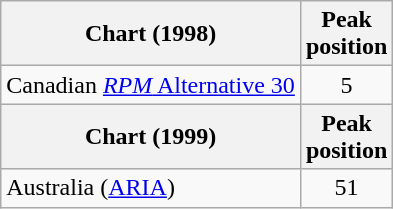<table class="wikitable">
<tr>
<th>Chart (1998)</th>
<th>Peak<br>position</th>
</tr>
<tr>
<td align="left">Canadian <a href='#'><em>RPM</em> Alternative 30</a></td>
<td align="center">5</td>
</tr>
<tr>
<th>Chart (1999)</th>
<th>Peak<br>position</th>
</tr>
<tr>
<td align="left">Australia (<a href='#'>ARIA</a>)</td>
<td style="text-align:center;">51</td>
</tr>
</table>
